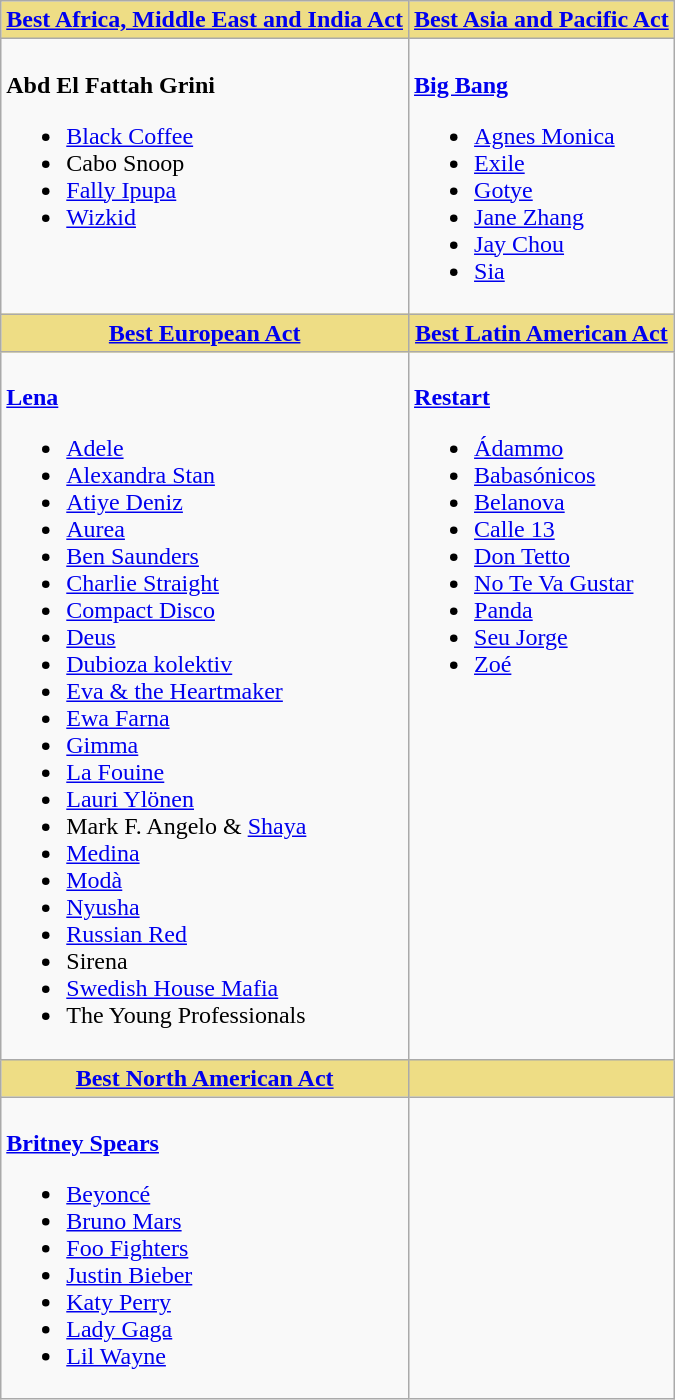<table class=wikitable style="width=100%">
<tr>
<th style="background:#EEDD85; width=50%"><a href='#'>Best Africa, Middle East and India Act</a></th>
<th style="background:#EEDD85; width=50%"><a href='#'>Best Asia and Pacific Act</a></th>
</tr>
<tr>
<td valign="top"><br><strong>Abd El Fattah Grini</strong><ul><li><a href='#'>Black Coffee</a></li><li>Cabo Snoop</li><li><a href='#'>Fally Ipupa</a></li><li><a href='#'>Wizkid</a></li></ul></td>
<td valign="top"><br><strong><a href='#'>Big Bang</a></strong><ul><li><a href='#'>Agnes Monica</a></li><li><a href='#'>Exile</a></li><li><a href='#'>Gotye</a></li><li><a href='#'>Jane Zhang</a></li><li><a href='#'>Jay Chou</a></li><li><a href='#'>Sia</a></li></ul></td>
</tr>
<tr>
<th style="background:#EEDD85; width=50%"><a href='#'>Best European Act</a></th>
<th style="background:#EEDD85; width=50%"><a href='#'>Best Latin American Act</a></th>
</tr>
<tr>
<td valign="top"><br><strong><a href='#'>Lena</a></strong><ul><li><a href='#'>Adele</a></li><li><a href='#'>Alexandra Stan</a></li><li><a href='#'>Atiye Deniz</a></li><li><a href='#'>Aurea</a></li><li><a href='#'>Ben Saunders</a></li><li><a href='#'>Charlie Straight</a></li><li><a href='#'>Compact Disco</a></li><li><a href='#'>Deus</a></li><li><a href='#'>Dubioza kolektiv</a></li><li><a href='#'>Eva & the Heartmaker</a></li><li><a href='#'>Ewa Farna</a></li><li><a href='#'>Gimma</a></li><li><a href='#'>La Fouine</a></li><li><a href='#'>Lauri Ylönen</a></li><li>Mark F. Angelo & <a href='#'>Shaya</a></li><li><a href='#'>Medina</a></li><li><a href='#'>Modà</a></li><li><a href='#'>Nyusha</a></li><li><a href='#'>Russian Red</a></li><li>Sirena</li><li><a href='#'>Swedish House Mafia</a></li><li>The Young Professionals</li></ul></td>
<td valign="top"><br><strong><a href='#'>Restart</a></strong><ul><li><a href='#'>Ádammo</a></li><li><a href='#'>Babasónicos</a></li><li><a href='#'>Belanova</a></li><li><a href='#'>Calle 13</a></li><li><a href='#'>Don Tetto</a></li><li><a href='#'>No Te Va Gustar</a></li><li><a href='#'>Panda</a></li><li><a href='#'>Seu Jorge</a></li><li><a href='#'>Zoé</a></li></ul></td>
</tr>
<tr>
<th style="background:#EEDD85; width=50%"><a href='#'>Best North American Act</a></th>
<th style="background:#EEDD85; width=50%"></th>
</tr>
<tr>
<td valign="top"><br><strong><a href='#'>Britney Spears</a></strong><ul><li><a href='#'>Beyoncé</a></li><li><a href='#'>Bruno Mars</a></li><li><a href='#'>Foo Fighters</a></li><li><a href='#'>Justin Bieber</a></li><li><a href='#'>Katy Perry</a></li><li><a href='#'>Lady Gaga</a></li><li><a href='#'>Lil Wayne</a></li></ul></td>
<td valign="top"></td>
</tr>
</table>
